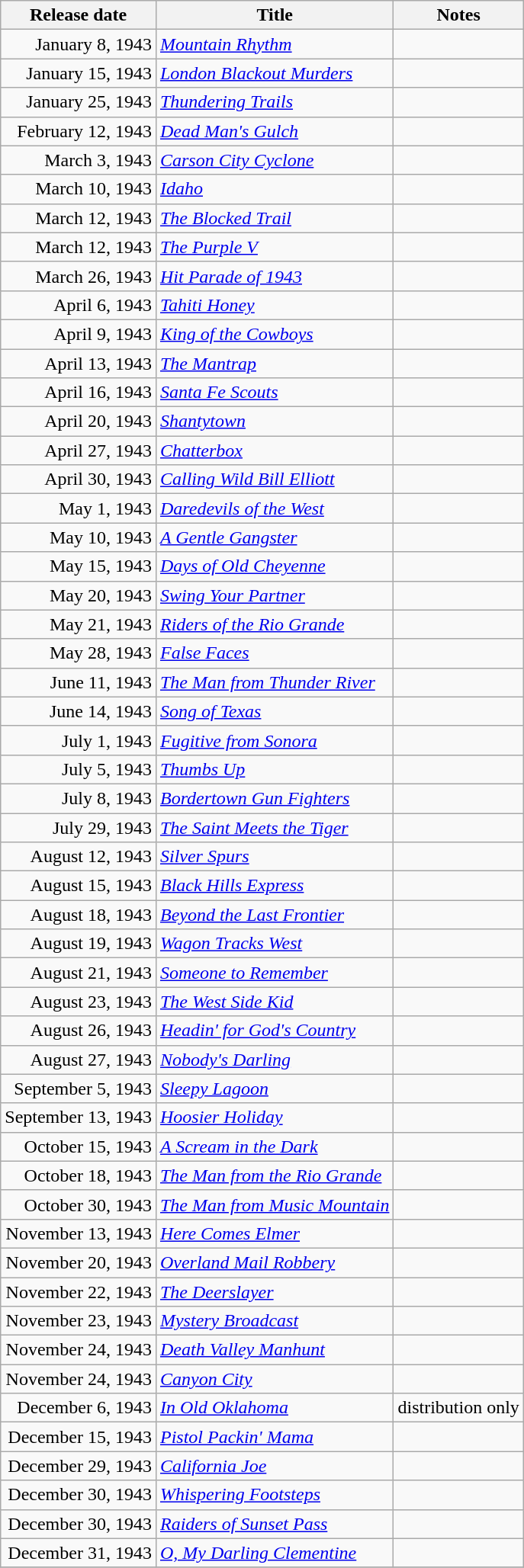<table class="wikitable sortable">
<tr>
<th>Release date</th>
<th>Title</th>
<th>Notes</th>
</tr>
<tr>
<td align="right">January 8, 1943</td>
<td><em><a href='#'>Mountain Rhythm</a></em></td>
<td></td>
</tr>
<tr>
<td align="right">January 15, 1943</td>
<td><em><a href='#'>London Blackout Murders</a></em></td>
<td></td>
</tr>
<tr>
<td align="right">January 25, 1943</td>
<td><em><a href='#'>Thundering Trails</a></em></td>
<td></td>
</tr>
<tr>
<td align="right">February 12, 1943</td>
<td><em><a href='#'>Dead Man's Gulch</a></em></td>
<td></td>
</tr>
<tr>
<td align="right">March 3, 1943</td>
<td><em><a href='#'>Carson City Cyclone</a></em></td>
<td></td>
</tr>
<tr>
<td align="right">March 10, 1943</td>
<td><em><a href='#'>Idaho</a></em></td>
<td></td>
</tr>
<tr>
<td align="right">March 12, 1943</td>
<td><em><a href='#'>The Blocked Trail</a></em></td>
<td></td>
</tr>
<tr>
<td align="right">March 12, 1943</td>
<td><em><a href='#'>The Purple V</a></em></td>
<td></td>
</tr>
<tr>
<td align="right">March 26, 1943</td>
<td><em><a href='#'>Hit Parade of 1943</a></em></td>
<td></td>
</tr>
<tr>
<td align="right">April 6, 1943</td>
<td><em><a href='#'>Tahiti Honey</a></em></td>
<td></td>
</tr>
<tr>
<td align="right">April 9, 1943</td>
<td><em><a href='#'>King of the Cowboys</a></em></td>
<td></td>
</tr>
<tr>
<td align="right">April 13, 1943</td>
<td><em><a href='#'>The Mantrap</a></em></td>
<td></td>
</tr>
<tr>
<td align="right">April 16, 1943</td>
<td><em><a href='#'>Santa Fe Scouts</a></em></td>
<td></td>
</tr>
<tr>
<td align="right">April 20, 1943</td>
<td><em><a href='#'>Shantytown</a></em></td>
<td></td>
</tr>
<tr>
<td align="right">April 27, 1943</td>
<td><em><a href='#'>Chatterbox</a></em></td>
<td></td>
</tr>
<tr>
<td align="right">April 30, 1943</td>
<td><em><a href='#'>Calling Wild Bill Elliott</a></em></td>
<td></td>
</tr>
<tr>
<td align="right">May 1, 1943</td>
<td><em><a href='#'>Daredevils of the West</a></em></td>
<td></td>
</tr>
<tr>
<td align="right">May 10, 1943</td>
<td><em><a href='#'>A Gentle Gangster</a></em></td>
<td></td>
</tr>
<tr>
<td align="right">May 15, 1943</td>
<td><em><a href='#'>Days of Old Cheyenne</a></em></td>
<td></td>
</tr>
<tr>
<td align="right">May 20, 1943</td>
<td><em><a href='#'>Swing Your Partner</a></em></td>
<td></td>
</tr>
<tr>
<td align="right">May 21, 1943</td>
<td><em><a href='#'>Riders of the Rio Grande</a></em></td>
<td></td>
</tr>
<tr>
<td align="right">May 28, 1943</td>
<td><em><a href='#'>False Faces</a></em></td>
<td></td>
</tr>
<tr>
<td align="right">June 11, 1943</td>
<td><em><a href='#'>The Man from Thunder River</a></em></td>
<td></td>
</tr>
<tr>
<td align="right">June 14, 1943</td>
<td><em><a href='#'>Song of Texas</a></em></td>
<td></td>
</tr>
<tr>
<td align="right">July 1, 1943</td>
<td><em><a href='#'>Fugitive from Sonora</a></em></td>
<td></td>
</tr>
<tr>
<td align="right">July 5, 1943</td>
<td><em><a href='#'>Thumbs Up</a></em></td>
<td></td>
</tr>
<tr>
<td align="right">July 8, 1943</td>
<td><em><a href='#'>Bordertown Gun Fighters</a></em></td>
<td></td>
</tr>
<tr>
<td align="right">July 29, 1943</td>
<td><em><a href='#'>The Saint Meets the Tiger</a></em></td>
<td></td>
</tr>
<tr>
<td align="right">August 12, 1943</td>
<td><em><a href='#'>Silver Spurs</a></em></td>
<td></td>
</tr>
<tr>
<td align="right">August 15, 1943</td>
<td><em><a href='#'>Black Hills Express</a></em></td>
<td></td>
</tr>
<tr>
<td align="right">August 18, 1943</td>
<td><em><a href='#'>Beyond the Last Frontier</a></em></td>
<td></td>
</tr>
<tr>
<td align="right">August 19, 1943</td>
<td><em><a href='#'>Wagon Tracks West</a></em></td>
<td></td>
</tr>
<tr>
<td align="right">August 21, 1943</td>
<td><em><a href='#'>Someone to Remember</a></em></td>
<td></td>
</tr>
<tr>
<td align="right">August 23, 1943</td>
<td><em><a href='#'>The West Side Kid</a></em></td>
<td></td>
</tr>
<tr>
<td align="right">August 26, 1943</td>
<td><em><a href='#'>Headin' for God's Country</a></em></td>
<td></td>
</tr>
<tr>
<td align="right">August 27, 1943</td>
<td><em><a href='#'>Nobody's Darling</a></em></td>
<td></td>
</tr>
<tr>
<td align="right">September 5, 1943</td>
<td><em><a href='#'>Sleepy Lagoon</a></em></td>
<td></td>
</tr>
<tr>
<td align="right">September 13, 1943</td>
<td><em><a href='#'>Hoosier Holiday</a></em></td>
<td></td>
</tr>
<tr>
<td align="right">October 15, 1943</td>
<td><em><a href='#'>A Scream in the Dark</a></em></td>
<td></td>
</tr>
<tr>
<td align="right">October 18, 1943</td>
<td><em><a href='#'>The Man from the Rio Grande</a></em></td>
<td></td>
</tr>
<tr>
<td align="right">October 30, 1943</td>
<td><em><a href='#'>The Man from Music Mountain</a></em></td>
<td></td>
</tr>
<tr>
<td align="right">November 13, 1943</td>
<td><em><a href='#'>Here Comes Elmer</a></em></td>
<td></td>
</tr>
<tr>
<td align="right">November 20, 1943</td>
<td><em><a href='#'>Overland Mail Robbery</a></em></td>
<td></td>
</tr>
<tr>
<td align="right">November 22, 1943</td>
<td><em><a href='#'>The Deerslayer</a></em></td>
<td></td>
</tr>
<tr>
<td align="right">November 23, 1943</td>
<td><em><a href='#'>Mystery Broadcast</a></em></td>
<td></td>
</tr>
<tr>
<td align="right">November 24, 1943</td>
<td><em><a href='#'>Death Valley Manhunt</a></em></td>
<td></td>
</tr>
<tr>
<td align="right">November 24, 1943</td>
<td><em><a href='#'>Canyon City</a></em></td>
<td></td>
</tr>
<tr>
<td align="right">December 6, 1943</td>
<td><em><a href='#'>In Old Oklahoma</a></em></td>
<td>distribution only</td>
</tr>
<tr>
<td align="right">December 15, 1943</td>
<td><em><a href='#'>Pistol Packin' Mama</a></em></td>
<td></td>
</tr>
<tr>
<td align="right">December 29, 1943</td>
<td><em><a href='#'>California Joe</a></em></td>
<td></td>
</tr>
<tr>
<td align="right">December 30, 1943</td>
<td><em><a href='#'>Whispering Footsteps</a></em></td>
<td></td>
</tr>
<tr>
<td align="right">December 30, 1943</td>
<td><em><a href='#'>Raiders of Sunset Pass</a></em></td>
<td></td>
</tr>
<tr>
<td align="right">December 31, 1943</td>
<td><em><a href='#'>O, My Darling Clementine</a></em></td>
<td></td>
</tr>
<tr>
</tr>
</table>
